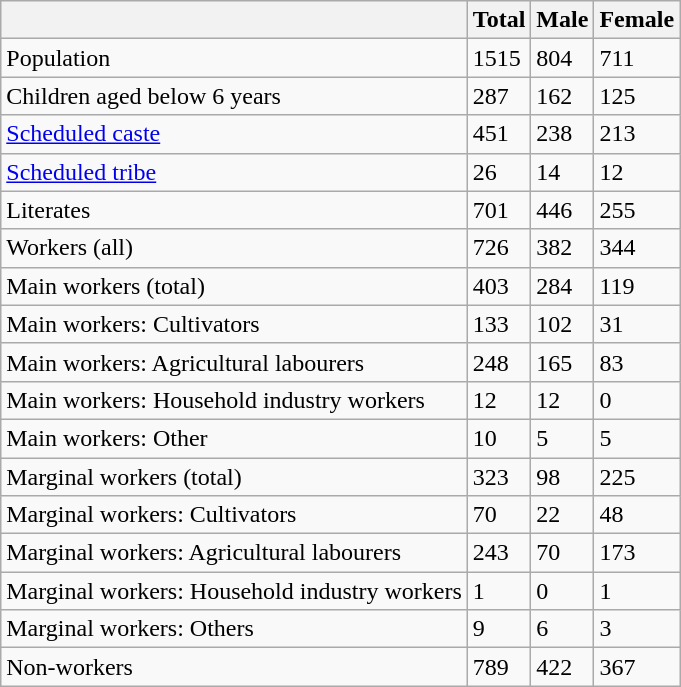<table class="wikitable sortable">
<tr>
<th></th>
<th>Total</th>
<th>Male</th>
<th>Female</th>
</tr>
<tr>
<td>Population</td>
<td>1515</td>
<td>804</td>
<td>711</td>
</tr>
<tr>
<td>Children aged below 6 years</td>
<td>287</td>
<td>162</td>
<td>125</td>
</tr>
<tr>
<td><a href='#'>Scheduled caste</a></td>
<td>451</td>
<td>238</td>
<td>213</td>
</tr>
<tr>
<td><a href='#'>Scheduled tribe</a></td>
<td>26</td>
<td>14</td>
<td>12</td>
</tr>
<tr>
<td>Literates</td>
<td>701</td>
<td>446</td>
<td>255</td>
</tr>
<tr>
<td>Workers (all)</td>
<td>726</td>
<td>382</td>
<td>344</td>
</tr>
<tr>
<td>Main workers (total)</td>
<td>403</td>
<td>284</td>
<td>119</td>
</tr>
<tr>
<td>Main workers: Cultivators</td>
<td>133</td>
<td>102</td>
<td>31</td>
</tr>
<tr>
<td>Main workers: Agricultural labourers</td>
<td>248</td>
<td>165</td>
<td>83</td>
</tr>
<tr>
<td>Main workers: Household industry workers</td>
<td>12</td>
<td>12</td>
<td>0</td>
</tr>
<tr>
<td>Main workers: Other</td>
<td>10</td>
<td>5</td>
<td>5</td>
</tr>
<tr>
<td>Marginal workers (total)</td>
<td>323</td>
<td>98</td>
<td>225</td>
</tr>
<tr>
<td>Marginal workers: Cultivators</td>
<td>70</td>
<td>22</td>
<td>48</td>
</tr>
<tr>
<td>Marginal workers: Agricultural labourers</td>
<td>243</td>
<td>70</td>
<td>173</td>
</tr>
<tr>
<td>Marginal workers: Household industry workers</td>
<td>1</td>
<td>0</td>
<td>1</td>
</tr>
<tr>
<td>Marginal workers: Others</td>
<td>9</td>
<td>6</td>
<td>3</td>
</tr>
<tr>
<td>Non-workers</td>
<td>789</td>
<td>422</td>
<td>367</td>
</tr>
</table>
